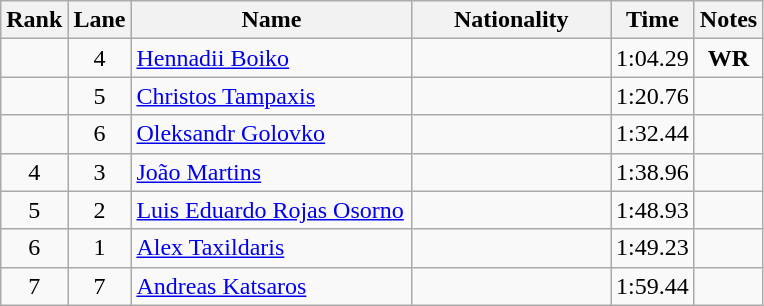<table class="wikitable sortable" style="text-align:center">
<tr>
<th>Rank</th>
<th>Lane</th>
<th style="width:180px">Name</th>
<th style="width:125px">Nationality</th>
<th>Time</th>
<th>Notes</th>
</tr>
<tr>
<td></td>
<td>4</td>
<td style="text-align:left;"><a href='#'>Hennadii Boiko</a></td>
<td style="text-align:left;"></td>
<td>1:04.29</td>
<td><strong>WR</strong></td>
</tr>
<tr>
<td></td>
<td>5</td>
<td style="text-align:left;"><a href='#'>Christos Tampaxis</a></td>
<td style="text-align:left;"></td>
<td>1:20.76</td>
<td></td>
</tr>
<tr>
<td></td>
<td>6</td>
<td style="text-align:left;"><a href='#'>Oleksandr Golovko</a></td>
<td style="text-align:left;"></td>
<td>1:32.44</td>
<td></td>
</tr>
<tr>
<td>4</td>
<td>3</td>
<td style="text-align:left;"><a href='#'>João Martins</a></td>
<td style="text-align:left;"></td>
<td>1:38.96</td>
<td></td>
</tr>
<tr>
<td>5</td>
<td>2</td>
<td style="text-align:left;"><a href='#'>Luis Eduardo Rojas Osorno</a></td>
<td style="text-align:left;"></td>
<td>1:48.93</td>
<td></td>
</tr>
<tr>
<td>6</td>
<td>1</td>
<td style="text-align:left;"><a href='#'>Alex Taxildaris</a></td>
<td style="text-align:left;"></td>
<td>1:49.23</td>
<td></td>
</tr>
<tr>
<td>7</td>
<td>7</td>
<td style="text-align:left;"><a href='#'>Andreas Katsaros</a></td>
<td style="text-align:left;"></td>
<td>1:59.44</td>
<td></td>
</tr>
</table>
